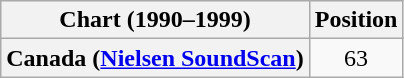<table class="wikitable plainrowheaders">
<tr>
<th>Chart (1990–1999)</th>
<th>Position</th>
</tr>
<tr>
<th scope="row">Canada (<a href='#'>Nielsen SoundScan</a>)</th>
<td align="center">63</td>
</tr>
</table>
